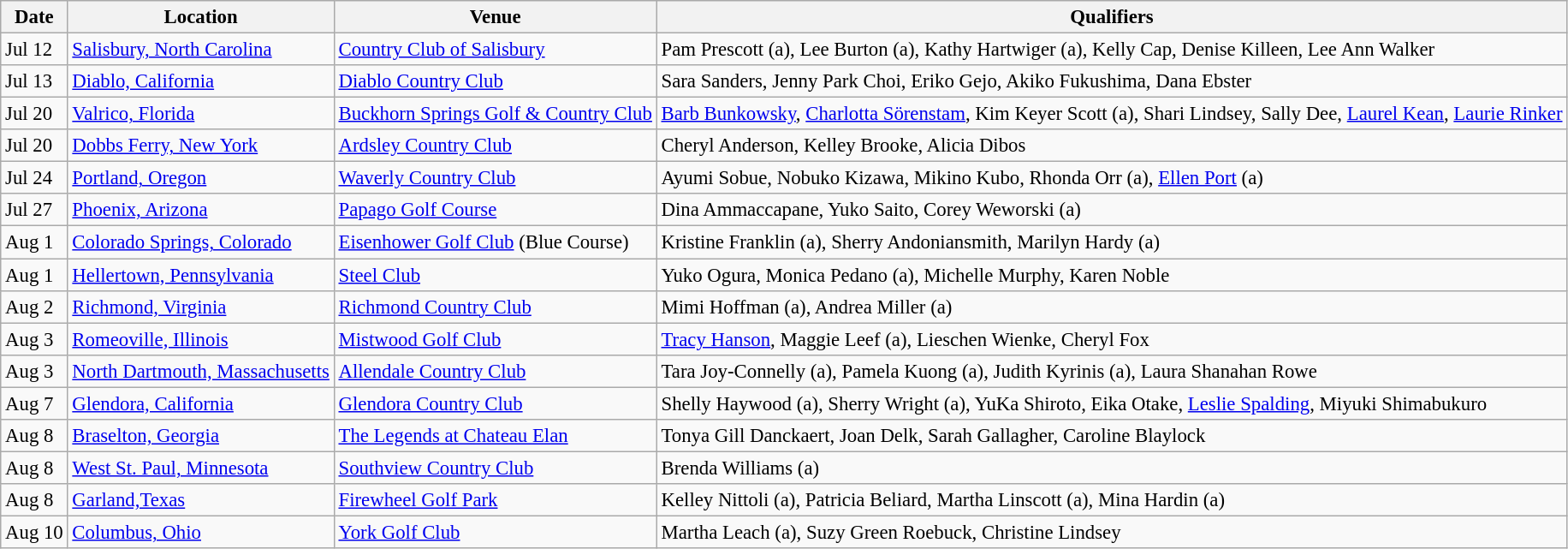<table class=wikitable style=font-size:95%>
<tr>
<th>Date</th>
<th>Location</th>
<th>Venue</th>
<th>Qualifiers</th>
</tr>
<tr>
<td>Jul 12</td>
<td><a href='#'>Salisbury, North Carolina</a></td>
<td><a href='#'>Country Club of Salisbury</a></td>
<td>Pam Prescott (a), Lee Burton (a), Kathy Hartwiger (a), Kelly Cap, Denise Killeen, Lee Ann Walker</td>
</tr>
<tr>
<td>Jul 13</td>
<td><a href='#'>Diablo, California</a></td>
<td><a href='#'>Diablo Country Club</a></td>
<td>Sara Sanders, Jenny Park Choi, Eriko Gejo, Akiko Fukushima, Dana Ebster</td>
</tr>
<tr>
<td>Jul 20</td>
<td><a href='#'>Valrico, Florida</a></td>
<td><a href='#'>Buckhorn Springs Golf & Country Club</a></td>
<td><a href='#'>Barb Bunkowsky</a>, <a href='#'>Charlotta Sörenstam</a>, Kim Keyer Scott (a), Shari Lindsey, Sally Dee, <a href='#'>Laurel Kean</a>, <a href='#'>Laurie Rinker</a></td>
</tr>
<tr>
<td>Jul 20</td>
<td><a href='#'>Dobbs Ferry, New York</a></td>
<td><a href='#'>Ardsley Country Club</a></td>
<td>Cheryl Anderson, Kelley Brooke, Alicia Dibos</td>
</tr>
<tr>
<td>Jul 24</td>
<td><a href='#'>Portland, Oregon</a></td>
<td><a href='#'>Waverly Country Club</a></td>
<td>Ayumi Sobue, Nobuko Kizawa, Mikino Kubo, Rhonda Orr (a), <a href='#'>Ellen Port</a> (a)</td>
</tr>
<tr>
<td>Jul 27</td>
<td><a href='#'>Phoenix, Arizona</a></td>
<td><a href='#'>Papago Golf Course</a></td>
<td>Dina Ammaccapane, Yuko Saito, Corey Weworski (a)</td>
</tr>
<tr>
<td>Aug 1</td>
<td><a href='#'>Colorado Springs, Colorado</a></td>
<td><a href='#'>Eisenhower Golf Club</a> (Blue Course)</td>
<td>Kristine Franklin (a), Sherry Andoniansmith, Marilyn Hardy (a)</td>
</tr>
<tr>
<td>Aug 1</td>
<td><a href='#'>Hellertown, Pennsylvania</a></td>
<td><a href='#'>Steel Club</a></td>
<td>Yuko Ogura, Monica Pedano (a), Michelle Murphy, Karen Noble</td>
</tr>
<tr>
<td>Aug 2</td>
<td><a href='#'>Richmond, Virginia</a></td>
<td><a href='#'>Richmond Country Club</a></td>
<td>Mimi Hoffman (a), Andrea Miller (a)</td>
</tr>
<tr>
<td>Aug 3</td>
<td><a href='#'>Romeoville, Illinois</a></td>
<td><a href='#'>Mistwood Golf Club</a></td>
<td><a href='#'>Tracy Hanson</a>, Maggie Leef (a), Lieschen Wienke, Cheryl Fox</td>
</tr>
<tr>
<td>Aug 3</td>
<td><a href='#'>North Dartmouth, Massachusetts</a></td>
<td><a href='#'>Allendale Country Club</a></td>
<td>Tara Joy-Connelly (a), Pamela Kuong (a), Judith Kyrinis (a), Laura Shanahan Rowe</td>
</tr>
<tr>
<td>Aug 7</td>
<td><a href='#'>Glendora, California</a></td>
<td><a href='#'>Glendora Country Club</a></td>
<td>Shelly Haywood (a), Sherry Wright (a), YuKa Shiroto, Eika Otake, <a href='#'>Leslie Spalding</a>, Miyuki Shimabukuro</td>
</tr>
<tr>
<td>Aug 8</td>
<td><a href='#'>Braselton, Georgia</a></td>
<td><a href='#'>The Legends at Chateau Elan</a></td>
<td>Tonya Gill Danckaert, Joan Delk, Sarah Gallagher, Caroline Blaylock</td>
</tr>
<tr>
<td>Aug 8</td>
<td><a href='#'>West St. Paul, Minnesota</a></td>
<td><a href='#'>Southview Country Club</a></td>
<td>Brenda Williams (a)</td>
</tr>
<tr>
<td>Aug 8</td>
<td><a href='#'>Garland,Texas</a></td>
<td><a href='#'>Firewheel Golf Park</a></td>
<td>Kelley Nittoli (a), Patricia Beliard, Martha Linscott (a), Mina Hardin (a)</td>
</tr>
<tr>
<td>Aug 10</td>
<td><a href='#'>Columbus, Ohio</a></td>
<td><a href='#'>York Golf Club</a></td>
<td>Martha Leach (a), Suzy Green Roebuck, Christine Lindsey</td>
</tr>
</table>
